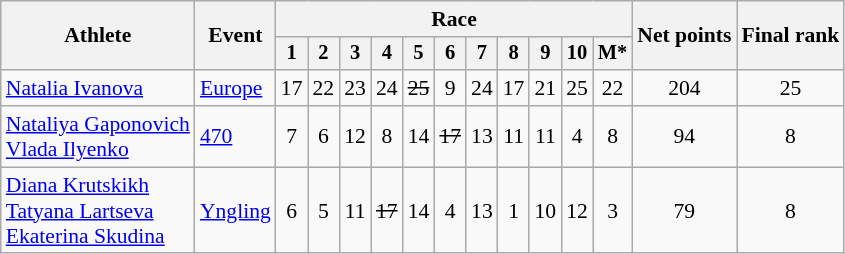<table class="wikitable" style="font-size:90%">
<tr>
<th rowspan=2>Athlete</th>
<th rowspan=2>Event</th>
<th colspan=11>Race</th>
<th rowspan=2>Net points</th>
<th rowspan=2>Final rank</th>
</tr>
<tr style="font-size:95%">
<th>1</th>
<th>2</th>
<th>3</th>
<th>4</th>
<th>5</th>
<th>6</th>
<th>7</th>
<th>8</th>
<th>9</th>
<th>10</th>
<th>M*</th>
</tr>
<tr align=center>
<td align=left><a href='#'>Natalia Ivanova</a></td>
<td align=left><a href='#'>Europe</a></td>
<td>17</td>
<td>22</td>
<td>23</td>
<td>24</td>
<td><s>25</s></td>
<td>9</td>
<td>24</td>
<td>17</td>
<td>21</td>
<td>25</td>
<td>22</td>
<td>204</td>
<td>25</td>
</tr>
<tr align=center>
<td align=left><a href='#'>Nataliya Gaponovich</a><br><a href='#'>Vlada Ilyenko</a></td>
<td align=left><a href='#'>470</a></td>
<td>7</td>
<td>6</td>
<td>12</td>
<td>8</td>
<td>14</td>
<td><s>17</s></td>
<td>13</td>
<td>11</td>
<td>11</td>
<td>4</td>
<td>8</td>
<td>94</td>
<td>8</td>
</tr>
<tr align=center>
<td align=left><a href='#'>Diana Krutskikh</a><br><a href='#'>Tatyana Lartseva</a><br><a href='#'>Ekaterina Skudina</a></td>
<td align=left><a href='#'>Yngling</a></td>
<td>6</td>
<td>5</td>
<td>11</td>
<td><s>17</s></td>
<td>14</td>
<td>4</td>
<td>13</td>
<td>1</td>
<td>10</td>
<td>12</td>
<td>3</td>
<td>79</td>
<td>8</td>
</tr>
</table>
